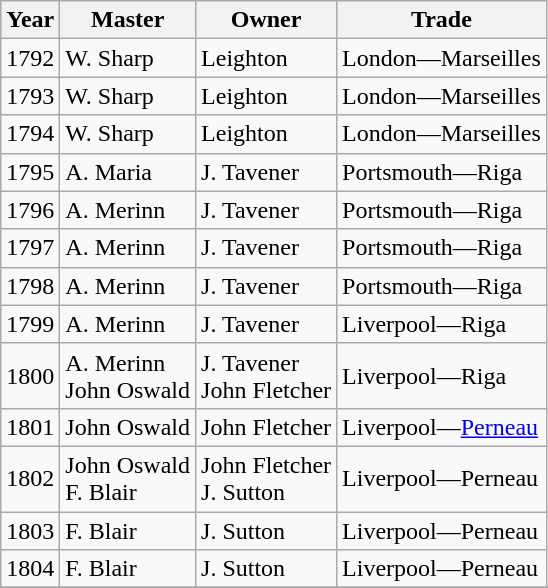<table class="sortable wikitable">
<tr>
<th>Year</th>
<th>Master</th>
<th>Owner</th>
<th>Trade</th>
</tr>
<tr>
<td>1792</td>
<td>W. Sharp</td>
<td>Leighton</td>
<td>London—Marseilles</td>
</tr>
<tr>
<td>1793</td>
<td>W. Sharp</td>
<td>Leighton</td>
<td>London—Marseilles</td>
</tr>
<tr>
<td>1794</td>
<td>W. Sharp</td>
<td>Leighton</td>
<td>London—Marseilles</td>
</tr>
<tr>
<td>1795</td>
<td>A. Maria</td>
<td>J. Tavener</td>
<td>Portsmouth—Riga</td>
</tr>
<tr>
<td>1796</td>
<td>A. Merinn</td>
<td>J. Tavener</td>
<td>Portsmouth—Riga</td>
</tr>
<tr>
<td>1797</td>
<td>A. Merinn</td>
<td>J. Tavener</td>
<td>Portsmouth—Riga</td>
</tr>
<tr>
<td>1798</td>
<td>A. Merinn</td>
<td>J. Tavener</td>
<td>Portsmouth—Riga</td>
</tr>
<tr>
<td>1799</td>
<td>A. Merinn</td>
<td>J. Tavener</td>
<td>Liverpool—Riga</td>
</tr>
<tr>
<td>1800</td>
<td>A. Merinn<br>John Oswald</td>
<td>J. Tavener<br>John Fletcher</td>
<td>Liverpool—Riga</td>
</tr>
<tr>
<td>1801</td>
<td>John Oswald</td>
<td>John Fletcher</td>
<td>Liverpool—<a href='#'>Perneau</a></td>
</tr>
<tr>
<td>1802</td>
<td>John Oswald<br>F. Blair</td>
<td>John Fletcher<br>J. Sutton</td>
<td>Liverpool—Perneau</td>
</tr>
<tr>
<td>1803</td>
<td>F. Blair</td>
<td>J. Sutton</td>
<td>Liverpool—Perneau</td>
</tr>
<tr>
<td>1804</td>
<td>F. Blair</td>
<td>J. Sutton</td>
<td>Liverpool—Perneau</td>
</tr>
<tr>
</tr>
</table>
